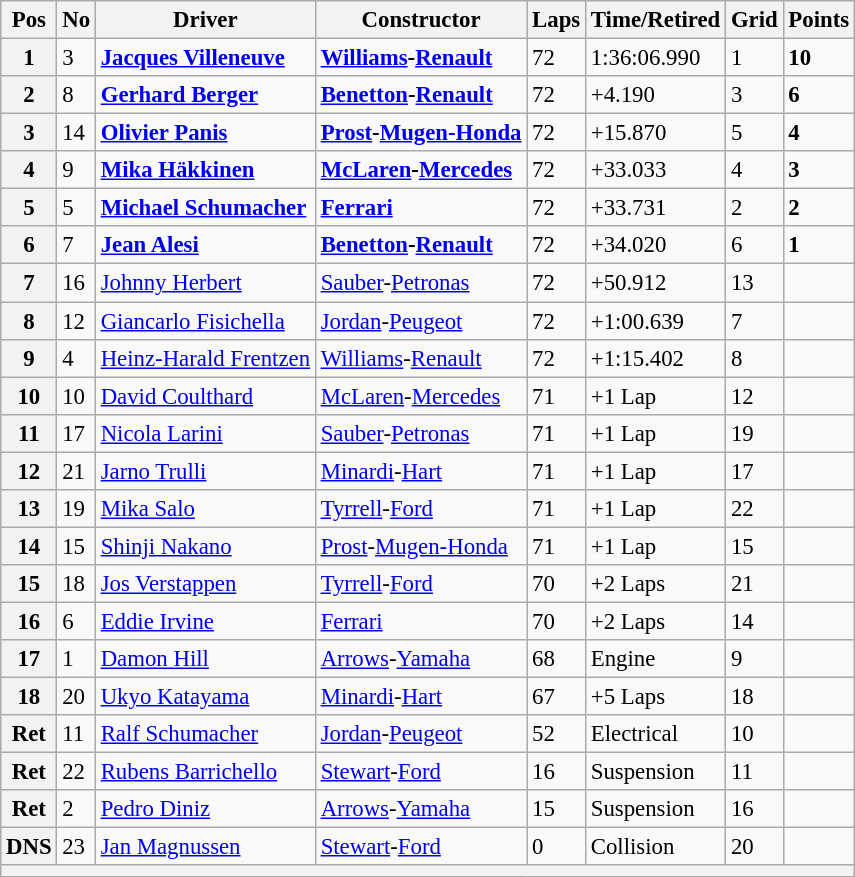<table class="wikitable" style="font-size: 95%;">
<tr>
<th>Pos</th>
<th>No</th>
<th>Driver</th>
<th>Constructor</th>
<th>Laps</th>
<th>Time/Retired</th>
<th>Grid</th>
<th>Points</th>
</tr>
<tr>
<th>1</th>
<td>3</td>
<td> <strong><a href='#'>Jacques Villeneuve</a></strong></td>
<td><strong><a href='#'>Williams</a>-<a href='#'>Renault</a></strong></td>
<td>72</td>
<td>1:36:06.990</td>
<td>1</td>
<td><strong>10</strong></td>
</tr>
<tr>
<th>2</th>
<td>8</td>
<td> <strong><a href='#'>Gerhard Berger</a></strong></td>
<td><strong><a href='#'>Benetton</a>-<a href='#'>Renault</a></strong></td>
<td>72</td>
<td>+4.190</td>
<td>3</td>
<td><strong>6</strong></td>
</tr>
<tr>
<th>3</th>
<td>14</td>
<td> <strong><a href='#'>Olivier Panis</a></strong></td>
<td><strong><a href='#'>Prost</a>-<a href='#'>Mugen-Honda</a></strong></td>
<td>72</td>
<td>+15.870</td>
<td>5</td>
<td><strong>4</strong></td>
</tr>
<tr>
<th>4</th>
<td>9</td>
<td> <strong><a href='#'>Mika Häkkinen</a></strong></td>
<td><strong><a href='#'>McLaren</a>-<a href='#'>Mercedes</a></strong></td>
<td>72</td>
<td>+33.033</td>
<td>4</td>
<td><strong>3</strong></td>
</tr>
<tr>
<th>5</th>
<td>5</td>
<td> <strong><a href='#'>Michael Schumacher</a></strong></td>
<td><strong><a href='#'>Ferrari</a></strong></td>
<td>72</td>
<td>+33.731</td>
<td>2</td>
<td><strong>2</strong></td>
</tr>
<tr>
<th>6</th>
<td>7</td>
<td> <strong><a href='#'>Jean Alesi</a></strong></td>
<td><strong><a href='#'>Benetton</a>-<a href='#'>Renault</a></strong></td>
<td>72</td>
<td>+34.020</td>
<td>6</td>
<td><strong>1</strong></td>
</tr>
<tr>
<th>7</th>
<td>16</td>
<td> <a href='#'>Johnny Herbert</a></td>
<td><a href='#'>Sauber</a>-<a href='#'>Petronas</a></td>
<td>72</td>
<td>+50.912</td>
<td>13</td>
<td> </td>
</tr>
<tr>
<th>8</th>
<td>12</td>
<td> <a href='#'>Giancarlo Fisichella</a></td>
<td><a href='#'>Jordan</a>-<a href='#'>Peugeot</a></td>
<td>72</td>
<td>+1:00.639</td>
<td>7</td>
<td> </td>
</tr>
<tr>
<th>9</th>
<td>4</td>
<td> <a href='#'>Heinz-Harald Frentzen</a></td>
<td><a href='#'>Williams</a>-<a href='#'>Renault</a></td>
<td>72</td>
<td>+1:15.402</td>
<td>8</td>
<td> </td>
</tr>
<tr>
<th>10</th>
<td>10</td>
<td> <a href='#'>David Coulthard</a></td>
<td><a href='#'>McLaren</a>-<a href='#'>Mercedes</a></td>
<td>71</td>
<td>+1 Lap</td>
<td>12</td>
<td> </td>
</tr>
<tr>
<th>11</th>
<td>17</td>
<td> <a href='#'>Nicola Larini</a></td>
<td><a href='#'>Sauber</a>-<a href='#'>Petronas</a></td>
<td>71</td>
<td>+1 Lap</td>
<td>19</td>
<td> </td>
</tr>
<tr>
<th>12</th>
<td>21</td>
<td> <a href='#'>Jarno Trulli</a></td>
<td><a href='#'>Minardi</a>-<a href='#'>Hart</a></td>
<td>71</td>
<td>+1 Lap</td>
<td>17</td>
<td> </td>
</tr>
<tr>
<th>13</th>
<td>19</td>
<td> <a href='#'>Mika Salo</a></td>
<td><a href='#'>Tyrrell</a>-<a href='#'>Ford</a></td>
<td>71</td>
<td>+1 Lap</td>
<td>22</td>
<td> </td>
</tr>
<tr>
<th>14</th>
<td>15</td>
<td> <a href='#'>Shinji Nakano</a></td>
<td><a href='#'>Prost</a>-<a href='#'>Mugen-Honda</a></td>
<td>71</td>
<td>+1 Lap</td>
<td>15</td>
<td> </td>
</tr>
<tr>
<th>15</th>
<td>18</td>
<td> <a href='#'>Jos Verstappen</a></td>
<td><a href='#'>Tyrrell</a>-<a href='#'>Ford</a></td>
<td>70</td>
<td>+2 Laps</td>
<td>21</td>
<td> </td>
</tr>
<tr>
<th>16</th>
<td>6</td>
<td> <a href='#'>Eddie Irvine</a></td>
<td><a href='#'>Ferrari</a></td>
<td>70</td>
<td>+2 Laps</td>
<td>14</td>
<td> </td>
</tr>
<tr>
<th>17</th>
<td>1</td>
<td> <a href='#'>Damon Hill</a></td>
<td><a href='#'>Arrows</a>-<a href='#'>Yamaha</a></td>
<td>68</td>
<td>Engine</td>
<td>9</td>
<td> </td>
</tr>
<tr>
<th>18</th>
<td>20</td>
<td> <a href='#'>Ukyo Katayama</a></td>
<td><a href='#'>Minardi</a>-<a href='#'>Hart</a></td>
<td>67</td>
<td>+5 Laps</td>
<td>18</td>
<td> </td>
</tr>
<tr>
<th>Ret</th>
<td>11</td>
<td> <a href='#'>Ralf Schumacher</a></td>
<td><a href='#'>Jordan</a>-<a href='#'>Peugeot</a></td>
<td>52</td>
<td>Electrical</td>
<td>10</td>
<td> </td>
</tr>
<tr>
<th>Ret</th>
<td>22</td>
<td> <a href='#'>Rubens Barrichello</a></td>
<td><a href='#'>Stewart</a>-<a href='#'>Ford</a></td>
<td>16</td>
<td>Suspension</td>
<td>11</td>
<td> </td>
</tr>
<tr>
<th>Ret</th>
<td>2</td>
<td> <a href='#'>Pedro Diniz</a></td>
<td><a href='#'>Arrows</a>-<a href='#'>Yamaha</a></td>
<td>15</td>
<td>Suspension</td>
<td>16</td>
<td> </td>
</tr>
<tr>
<th>DNS</th>
<td>23</td>
<td> <a href='#'>Jan Magnussen</a></td>
<td><a href='#'>Stewart</a>-<a href='#'>Ford</a></td>
<td>0</td>
<td>Collision</td>
<td>20</td>
<td> </td>
</tr>
<tr>
<th colspan="8"></th>
</tr>
</table>
